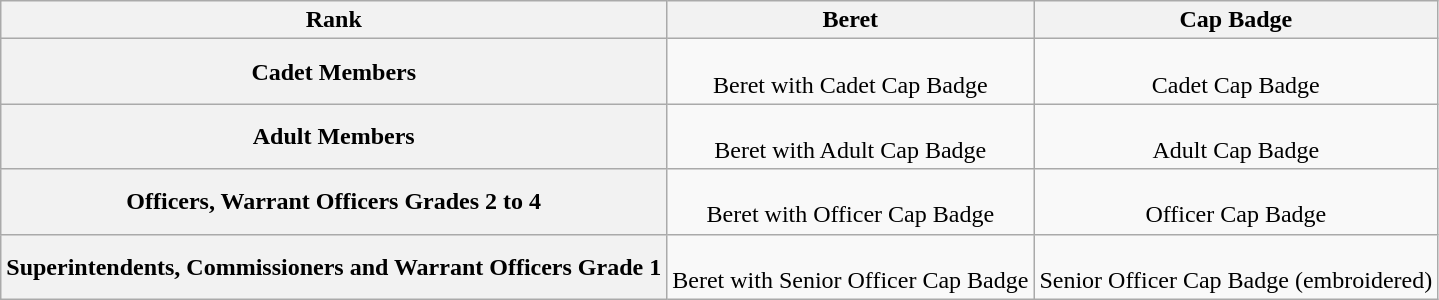<table class="wikitable" style="text-align:center">
<tr>
<th>Rank</th>
<th>Beret</th>
<th>Cap Badge</th>
</tr>
<tr>
<th>Cadet Members</th>
<td><br>Beret with Cadet Cap Badge</td>
<td><br>Cadet Cap Badge</td>
</tr>
<tr>
<th>Adult Members</th>
<td><br>Beret with Adult Cap Badge</td>
<td><br>Adult Cap Badge</td>
</tr>
<tr>
<th>Officers, Warrant Officers Grades 2 to 4</th>
<td><br>Beret with Officer Cap Badge</td>
<td><br>Officer Cap Badge</td>
</tr>
<tr>
<th>Superintendents, Commissioners and Warrant Officers Grade 1</th>
<td><br>Beret with Senior Officer Cap Badge</td>
<td><br>Senior Officer Cap Badge (embroidered)</td>
</tr>
</table>
